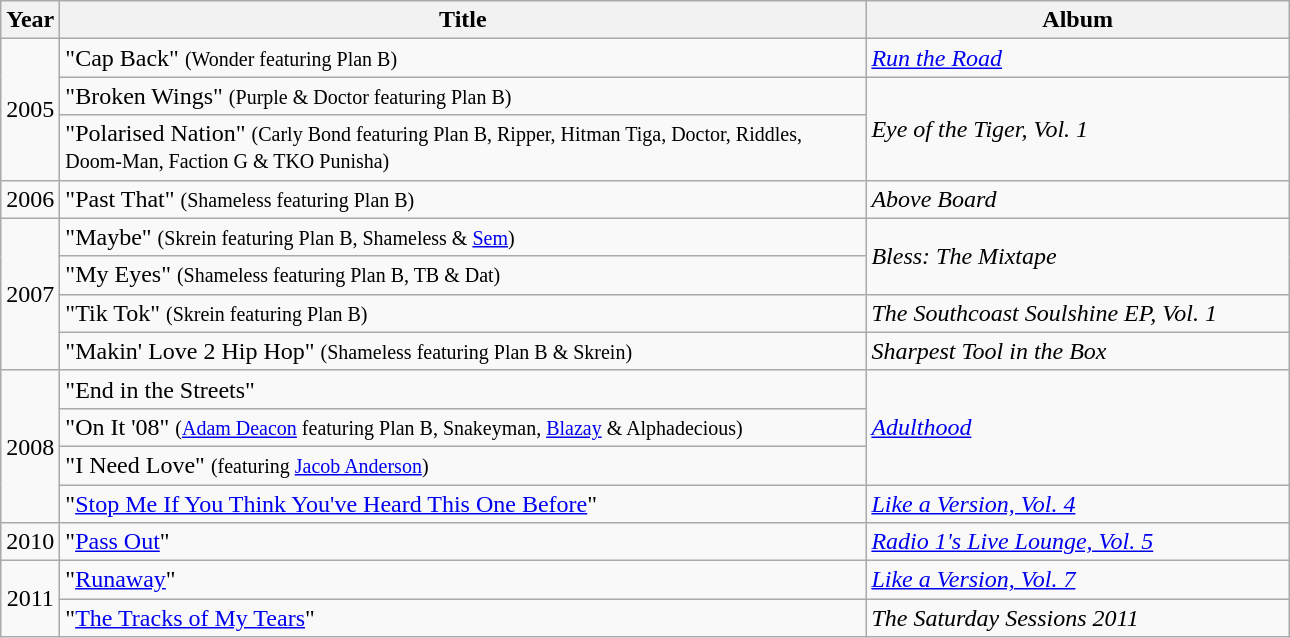<table class="wikitable">
<tr>
<th width="20">Year</th>
<th width="530">Title</th>
<th width="275">Album</th>
</tr>
<tr>
<td align="center" rowspan="3">2005</td>
<td>"Cap Back" <small>(Wonder featuring Plan B)</small></td>
<td><em><a href='#'>Run the Road</a></em></td>
</tr>
<tr>
<td>"Broken Wings" <small>(Purple & Doctor featuring Plan B)</small></td>
<td rowspan="2"><em>Eye of the Tiger, Vol. 1</em></td>
</tr>
<tr>
<td>"Polarised Nation" <small>(Carly Bond featuring Plan B, Ripper, Hitman Tiga, Doctor, Riddles, Doom-Man, Faction G & TKO Punisha)</small></td>
</tr>
<tr>
<td align="center">2006</td>
<td>"Past That" <small>(Shameless featuring Plan B)</small></td>
<td><em>Above Board</em></td>
</tr>
<tr>
<td align="center" rowspan="4">2007</td>
<td>"Maybe" <small>(Skrein featuring Plan B, Shameless & <a href='#'>Sem</a>)</small></td>
<td rowspan="2"><em>Bless: The Mixtape</em></td>
</tr>
<tr>
<td>"My Eyes" <small>(Shameless featuring Plan B, TB & Dat)</small></td>
</tr>
<tr>
<td>"Tik Tok" <small>(Skrein featuring Plan B)</small></td>
<td><em>The Southcoast Soulshine EP, Vol. 1</em></td>
</tr>
<tr>
<td>"Makin' Love 2 Hip Hop" <small>(Shameless featuring Plan B & Skrein)</small></td>
<td><em>Sharpest Tool in the Box</em></td>
</tr>
<tr>
<td align="center" rowspan="4">2008</td>
<td>"End in the Streets"</td>
<td rowspan="3"><em><a href='#'>Adulthood</a></em></td>
</tr>
<tr>
<td>"On It '08" <small>(<a href='#'>Adam Deacon</a> featuring Plan B, Snakeyman, <a href='#'>Blazay</a> & Alphadecious)</small></td>
</tr>
<tr>
<td>"I Need Love" <small>(featuring <a href='#'>Jacob Anderson</a>)</small></td>
</tr>
<tr>
<td>"<a href='#'>Stop Me If You Think You've Heard This One Before</a>"</td>
<td><em><a href='#'>Like a Version, Vol. 4</a></em></td>
</tr>
<tr>
<td align="center">2010</td>
<td>"<a href='#'>Pass Out</a>"</td>
<td><em><a href='#'>Radio 1's Live Lounge, Vol. 5</a></em></td>
</tr>
<tr>
<td align="center" rowspan="2">2011</td>
<td>"<a href='#'>Runaway</a>"</td>
<td><em><a href='#'>Like a Version, Vol. 7</a></em></td>
</tr>
<tr>
<td>"<a href='#'>The Tracks of My Tears</a>"</td>
<td><em>The Saturday Sessions 2011</em></td>
</tr>
</table>
